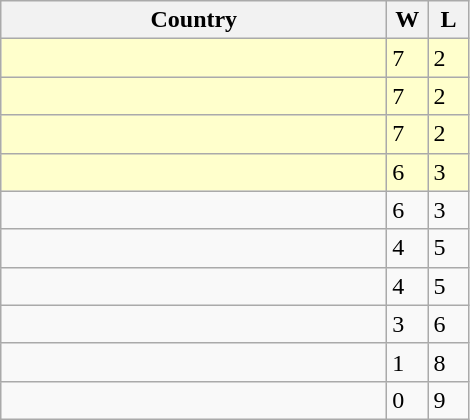<table class="wikitable">
<tr>
<th bgcolor="#efefef" width="250">Country</th>
<th bgcolor="#efefef" width="20">W</th>
<th bgcolor="#efefef" width="20">L</th>
</tr>
<tr bgcolor=ffffcc>
<td></td>
<td>7</td>
<td>2</td>
</tr>
<tr bgcolor=ffffcc>
<td></td>
<td>7</td>
<td>2</td>
</tr>
<tr bgcolor=ffffcc>
<td></td>
<td>7</td>
<td>2</td>
</tr>
<tr bgcolor=ffffcc>
<td></td>
<td>6</td>
<td>3</td>
</tr>
<tr>
<td></td>
<td>6</td>
<td>3</td>
</tr>
<tr>
<td></td>
<td>4</td>
<td>5</td>
</tr>
<tr>
<td></td>
<td>4</td>
<td>5</td>
</tr>
<tr>
<td></td>
<td>3</td>
<td>6</td>
</tr>
<tr>
<td></td>
<td>1</td>
<td>8</td>
</tr>
<tr>
<td></td>
<td>0</td>
<td>9</td>
</tr>
</table>
